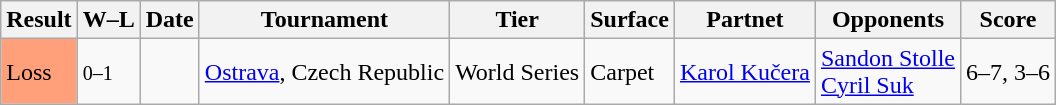<table class="sortable wikitable">
<tr>
<th>Result</th>
<th class="unsortable">W–L</th>
<th>Date</th>
<th>Tournament</th>
<th>Tier</th>
<th>Surface</th>
<th>Partnet</th>
<th>Opponents</th>
<th class="unsortable">Score</th>
</tr>
<tr>
<td style="background:#ffa07a;">Loss</td>
<td><small>0–1</small></td>
<td><a href='#'></a></td>
<td><a href='#'>Ostrava</a>, Czech Republic</td>
<td>World Series</td>
<td>Carpet</td>
<td> <a href='#'>Karol Kučera</a></td>
<td> <a href='#'>Sandon Stolle</a> <br>  <a href='#'>Cyril Suk</a></td>
<td>6–7, 3–6</td>
</tr>
</table>
